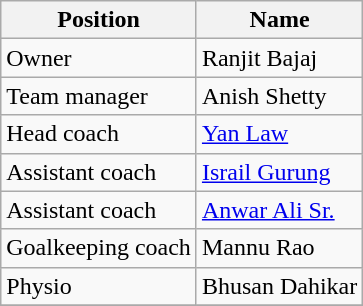<table class="wikitable">
<tr>
<th>Position</th>
<th>Name</th>
</tr>
<tr>
<td>Owner</td>
<td> Ranjit Bajaj</td>
</tr>
<tr>
<td>Team manager</td>
<td> Anish Shetty</td>
</tr>
<tr>
<td>Head coach</td>
<td> <a href='#'>Yan Law</a></td>
</tr>
<tr>
<td>Assistant coach</td>
<td> <a href='#'>Israil Gurung</a></td>
</tr>
<tr>
<td>Assistant coach</td>
<td> <a href='#'>Anwar Ali Sr.</a></td>
</tr>
<tr>
<td>Goalkeeping coach</td>
<td> Mannu Rao</td>
</tr>
<tr>
<td>Physio</td>
<td> Bhusan Dahikar</td>
</tr>
<tr>
</tr>
</table>
